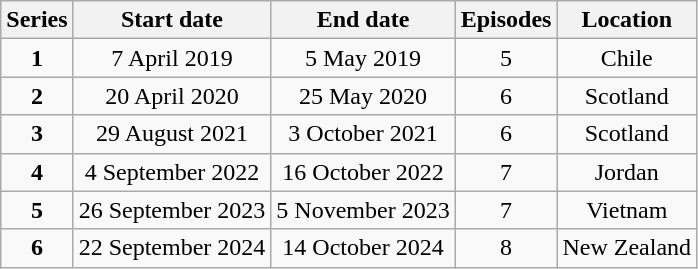<table class="wikitable" style="text-align:center;">
<tr>
<th>Series</th>
<th>Start date</th>
<th>End date</th>
<th>Episodes</th>
<th>Location</th>
</tr>
<tr>
<td><strong>1</strong></td>
<td>7 April 2019</td>
<td>5 May 2019</td>
<td>5</td>
<td>Chile</td>
</tr>
<tr>
<td><strong>2</strong></td>
<td>20 April 2020</td>
<td>25 May 2020</td>
<td>6</td>
<td>Scotland</td>
</tr>
<tr>
<td><strong>3</strong></td>
<td>29 August 2021</td>
<td>3 October 2021</td>
<td>6</td>
<td>Scotland</td>
</tr>
<tr>
<td><strong>4</strong></td>
<td>4 September 2022</td>
<td>16 October 2022</td>
<td>7</td>
<td>Jordan</td>
</tr>
<tr>
<td><strong>5</strong></td>
<td>26 September 2023</td>
<td>5 November 2023</td>
<td>7</td>
<td>Vietnam</td>
</tr>
<tr>
<td><strong>6</strong></td>
<td>22 September 2024</td>
<td>14 October 2024</td>
<td>8</td>
<td>New Zealand</td>
</tr>
</table>
